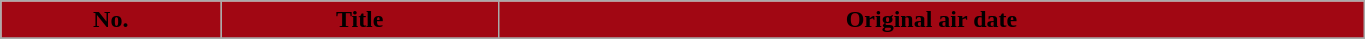<table class="wikitable plainrowheaders" width="72%">
<tr>
<th scope="col" style="background-color: #a10713;"><span>No.</span></th>
<th scope="col" style="background-color: #a10713;"><span>Title</span></th>
<th scope="col" style="background-color: #a10713;"><span>Original air date</span></th>
</tr>
<tr>
</tr>
</table>
